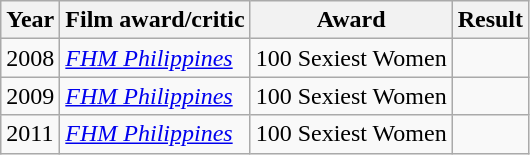<table class="wikitable sortable">
<tr>
<th>Year</th>
<th>Film award/critic</th>
<th>Award</th>
<th>Result</th>
</tr>
<tr>
<td>2008</td>
<td><em><a href='#'>FHM Philippines</a></em></td>
<td>100 Sexiest Women</td>
<td></td>
</tr>
<tr>
<td>2009</td>
<td><em><a href='#'>FHM Philippines</a></em></td>
<td>100 Sexiest Women</td>
<td></td>
</tr>
<tr>
<td>2011</td>
<td><em><a href='#'>FHM Philippines</a></em></td>
<td>100 Sexiest Women</td>
<td></td>
</tr>
</table>
